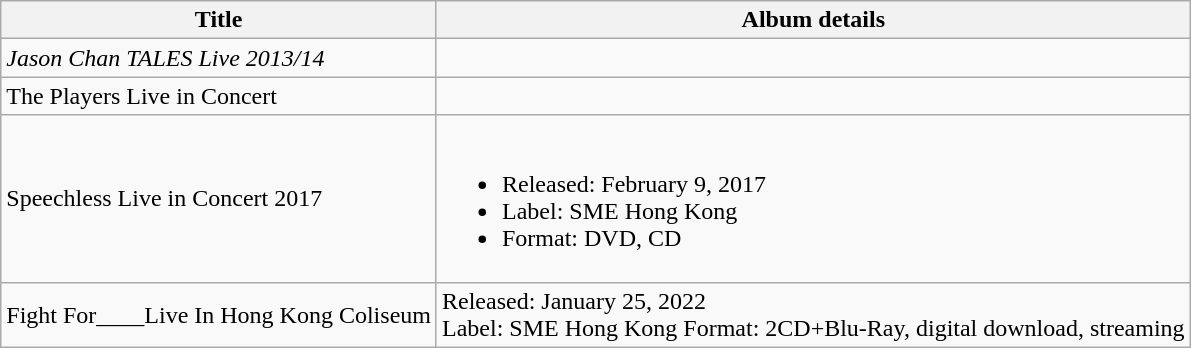<table class="wikitable">
<tr>
<th>Title</th>
<th>Album details</th>
</tr>
<tr>
<td><em>Jason Chan TALES Live 2013/14<strong><em> <strong></td>
<td></td>
</tr>
<tr>
<td></em>The Players Live in Concert<em></td>
<td></td>
</tr>
<tr>
<td></em>Speechless Live in Concert 2017<em></td>
<td><br><ul><li>Released: February 9, 2017</li><li>Label: SME Hong Kong</li><li>Format: DVD, CD</li></ul></td>
</tr>
<tr>
<td></em>Fight For____Live In Hong Kong Coliseum<em></td>
<td>Released: January 25, 2022<br>Label: SME Hong Kong
Format: 2CD+Blu-Ray, digital download, streaming</td>
</tr>
</table>
